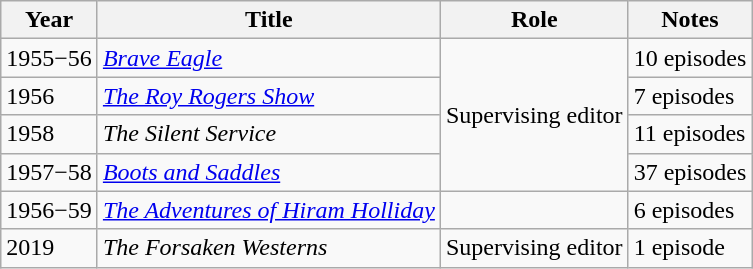<table class="wikitable">
<tr>
<th>Year</th>
<th>Title</th>
<th>Role</th>
<th>Notes</th>
</tr>
<tr>
<td>1955−56</td>
<td><em><a href='#'>Brave Eagle</a></em></td>
<td rowspan=4>Supervising editor</td>
<td>10 episodes</td>
</tr>
<tr>
<td>1956</td>
<td><em><a href='#'>The Roy Rogers Show</a></em></td>
<td>7 episodes</td>
</tr>
<tr>
<td>1958</td>
<td><em>The Silent Service</em></td>
<td>11 episodes</td>
</tr>
<tr>
<td>1957−58</td>
<td><em><a href='#'>Boots and Saddles</a></em></td>
<td>37 episodes</td>
</tr>
<tr>
<td>1956−59</td>
<td><em><a href='#'>The Adventures of Hiram Holliday</a></em></td>
<td></td>
<td>6 episodes</td>
</tr>
<tr>
<td>2019</td>
<td><em>The Forsaken Westerns</em></td>
<td>Supervising editor</td>
<td>1 episode</td>
</tr>
</table>
